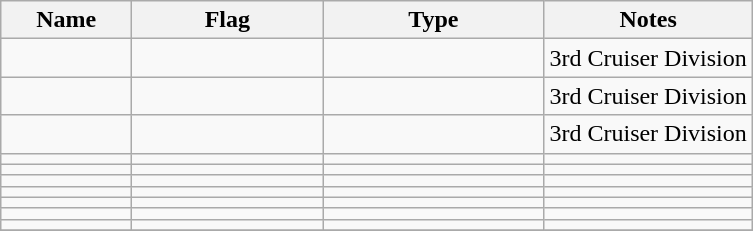<table class="wikitable sortable">
<tr>
<th scope="col" width="80px">Name</th>
<th scope="col" width="120px">Flag</th>
<th scope="col" width="140px">Type</th>
<th>Notes</th>
</tr>
<tr>
<td></td>
<td></td>
<td></td>
<td>3rd Cruiser Division</td>
</tr>
<tr>
<td></td>
<td></td>
<td></td>
<td>3rd Cruiser Division</td>
</tr>
<tr>
<td></td>
<td></td>
<td></td>
<td>3rd Cruiser Division</td>
</tr>
<tr>
<td></td>
<td></td>
<td></td>
<td></td>
</tr>
<tr>
<td></td>
<td></td>
<td></td>
<td></td>
</tr>
<tr>
<td></td>
<td></td>
<td></td>
<td></td>
</tr>
<tr>
<td></td>
<td></td>
<td></td>
<td></td>
</tr>
<tr>
<td></td>
<td></td>
<td></td>
<td></td>
</tr>
<tr>
<td></td>
<td></td>
<td></td>
<td></td>
</tr>
<tr>
<td></td>
<td></td>
<td></td>
<td></td>
</tr>
<tr>
</tr>
</table>
